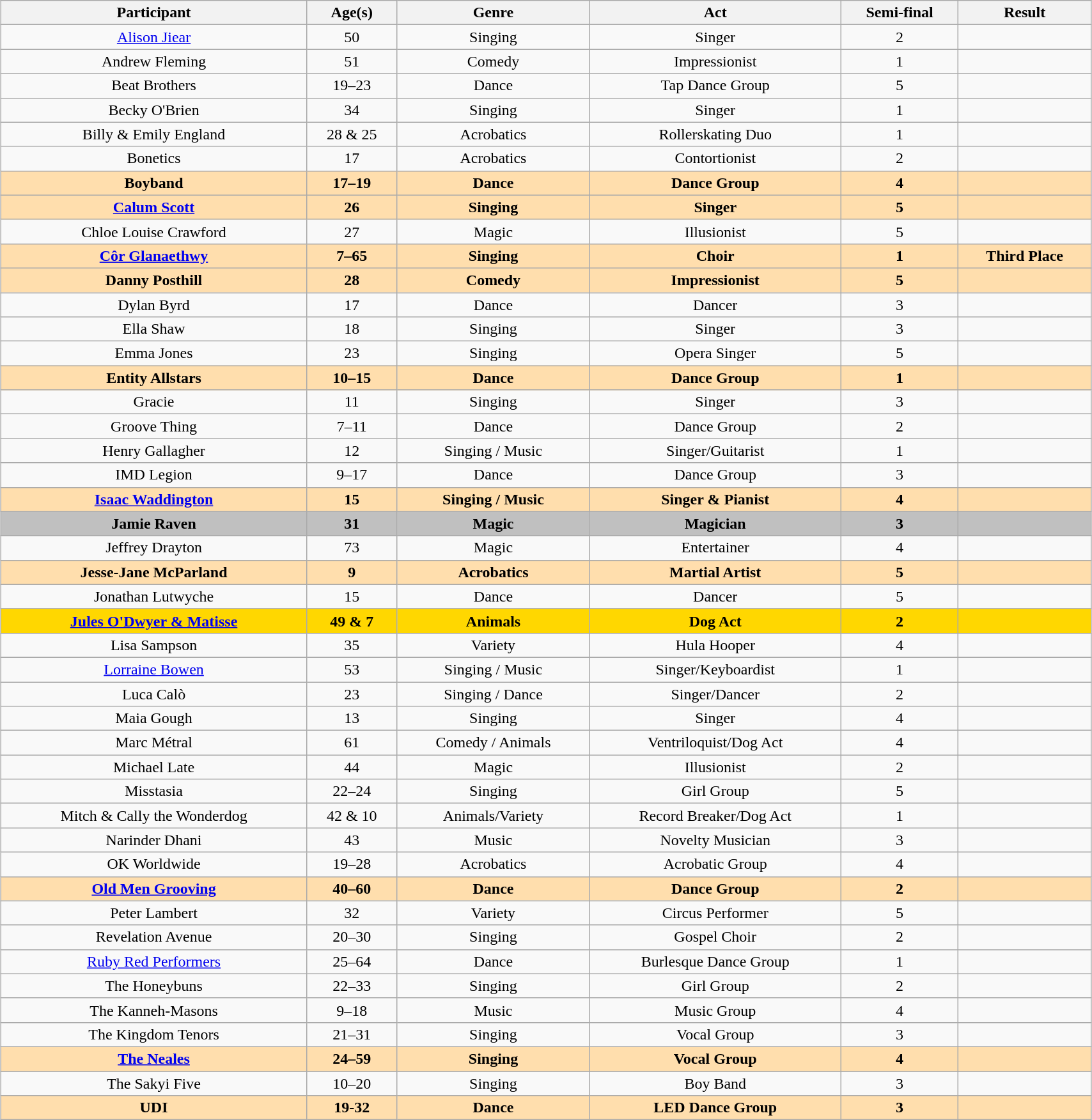<table class="wikitable sortable" style="margin-left: auto; margin-right: auto; border: none; width:90%; text-align:center;">
<tr>
<th>Participant</th>
<th class="unsortable">Age(s) </th>
<th>Genre</th>
<th class="unsortable">Act</th>
<th>Semi-final</th>
<th>Result</th>
</tr>
<tr>
<td><a href='#'>Alison Jiear</a></td>
<td>50</td>
<td>Singing</td>
<td>Singer</td>
<td>2</td>
<td></td>
</tr>
<tr>
<td>Andrew Fleming</td>
<td>51</td>
<td>Comedy</td>
<td>Impressionist</td>
<td>1</td>
<td></td>
</tr>
<tr>
<td>Beat Brothers</td>
<td>19–23</td>
<td>Dance</td>
<td>Tap Dance Group</td>
<td>5</td>
<td></td>
</tr>
<tr>
<td>Becky O'Brien</td>
<td>34</td>
<td>Singing</td>
<td>Singer</td>
<td>1</td>
<td></td>
</tr>
<tr>
<td>Billy & Emily England</td>
<td>28 & 25</td>
<td>Acrobatics</td>
<td>Rollerskating Duo</td>
<td>1</td>
<td></td>
</tr>
<tr>
<td>Bonetics</td>
<td>17</td>
<td>Acrobatics</td>
<td>Contortionist</td>
<td>2</td>
<td></td>
</tr>
<tr bgcolor=NavajoWhite>
<td><strong>Boyband</strong>  </td>
<td><strong>17–19</strong></td>
<td><strong>Dance</strong></td>
<td><strong>Dance Group</strong></td>
<td><strong>4</strong></td>
<td><strong></strong></td>
</tr>
<tr bgcolor=NavajoWhite>
<td><strong><a href='#'>Calum Scott</a></strong> </td>
<td><strong>26</strong></td>
<td><strong>Singing</strong></td>
<td><strong>Singer</strong></td>
<td><strong>5</strong></td>
<td><strong></strong></td>
</tr>
<tr>
<td>Chloe Louise Crawford</td>
<td>27</td>
<td>Magic</td>
<td>Illusionist</td>
<td>5</td>
<td></td>
</tr>
<tr bgcolor=NavajoWhite>
<td><strong><a href='#'>Côr Glanaethwy</a></strong></td>
<td><strong>7–65</strong></td>
<td><strong>Singing</strong></td>
<td><strong>Choir</strong></td>
<td><strong>1</strong></td>
<td><strong>Third Place</strong></td>
</tr>
<tr bgcolor=NavajoWhite>
<td><strong>Danny Posthill</strong></td>
<td><strong>28</strong></td>
<td><strong>Comedy</strong></td>
<td><strong>Impressionist</strong></td>
<td><strong>5</strong></td>
<td><strong></strong></td>
</tr>
<tr>
<td>Dylan Byrd</td>
<td>17</td>
<td>Dance</td>
<td>Dancer</td>
<td>3</td>
<td></td>
</tr>
<tr>
<td>Ella Shaw</td>
<td>18</td>
<td>Singing</td>
<td>Singer</td>
<td>3</td>
<td></td>
</tr>
<tr>
<td>Emma Jones</td>
<td>23</td>
<td>Singing</td>
<td>Opera Singer</td>
<td>5</td>
<td></td>
</tr>
<tr bgcolor=NavajoWhite>
<td><strong>Entity Allstars</strong> </td>
<td><strong>10–15</strong></td>
<td><strong>Dance</strong></td>
<td><strong>Dance Group</strong></td>
<td><strong>1</strong></td>
<td><strong></strong></td>
</tr>
<tr>
<td>Gracie </td>
<td>11</td>
<td>Singing</td>
<td>Singer</td>
<td>3</td>
<td></td>
</tr>
<tr>
<td>Groove Thing</td>
<td>7–11</td>
<td>Dance</td>
<td>Dance Group</td>
<td>2</td>
<td></td>
</tr>
<tr>
<td>Henry Gallagher</td>
<td>12</td>
<td>Singing / Music</td>
<td>Singer/Guitarist</td>
<td>1</td>
<td></td>
</tr>
<tr>
<td>IMD Legion</td>
<td>9–17</td>
<td>Dance</td>
<td>Dance Group</td>
<td>3</td>
<td></td>
</tr>
<tr bgcolor=NavajoWhite>
<td><strong><a href='#'>Isaac Waddington</a></strong></td>
<td><strong>15</strong></td>
<td><strong>Singing / Music</strong></td>
<td><strong>Singer & Pianist</strong></td>
<td><strong>4</strong></td>
<td><strong></strong></td>
</tr>
<tr bgcolor=silver>
<td><strong>Jamie Raven</strong></td>
<td><strong>31</strong></td>
<td><strong>Magic</strong></td>
<td><strong>Magician</strong></td>
<td><strong>3</strong></td>
<td><strong></strong></td>
</tr>
<tr>
<td>Jeffrey Drayton</td>
<td>73</td>
<td>Magic</td>
<td>Entertainer</td>
<td>4</td>
<td></td>
</tr>
<tr bgcolor=NavajoWhite>
<td><strong>Jesse-Jane McParland</strong> </td>
<td><strong>9</strong></td>
<td><strong>Acrobatics</strong></td>
<td><strong>Martial Artist</strong></td>
<td><strong>5</strong></td>
<td><strong></strong></td>
</tr>
<tr>
<td>Jonathan Lutwyche</td>
<td>15</td>
<td>Dance</td>
<td>Dancer</td>
<td>5</td>
<td></td>
</tr>
<tr bgcolor=gold>
<td><strong><a href='#'>Jules O'Dwyer & Matisse</a></strong></td>
<td><strong>49 & 7</strong> </td>
<td><strong>Animals</strong></td>
<td><strong>Dog Act</strong></td>
<td><strong>2</strong></td>
<td><strong></strong></td>
</tr>
<tr>
<td>Lisa Sampson</td>
<td>35</td>
<td>Variety</td>
<td>Hula Hooper</td>
<td>4</td>
<td></td>
</tr>
<tr>
<td><a href='#'>Lorraine Bowen</a> </td>
<td>53</td>
<td>Singing / Music</td>
<td>Singer/Keyboardist</td>
<td>1</td>
<td></td>
</tr>
<tr>
<td>Luca Calò</td>
<td>23</td>
<td>Singing / Dance</td>
<td>Singer/Dancer</td>
<td>2</td>
<td></td>
</tr>
<tr>
<td>Maia Gough</td>
<td>13</td>
<td>Singing</td>
<td>Singer</td>
<td>4</td>
<td></td>
</tr>
<tr>
<td>Marc Métral</td>
<td>61 </td>
<td>Comedy / Animals</td>
<td>Ventriloquist/Dog Act</td>
<td>4</td>
<td></td>
</tr>
<tr>
<td>Michael Late</td>
<td>44</td>
<td>Magic</td>
<td>Illusionist</td>
<td>2</td>
<td></td>
</tr>
<tr>
<td>Misstasia</td>
<td>22–24</td>
<td>Singing</td>
<td>Girl Group</td>
<td>5</td>
<td></td>
</tr>
<tr>
<td>Mitch & Cally the Wonderdog</td>
<td>42 & 10 </td>
<td>Animals/Variety</td>
<td>Record Breaker/Dog Act</td>
<td>1</td>
<td></td>
</tr>
<tr>
<td>Narinder Dhani</td>
<td>43</td>
<td>Music</td>
<td>Novelty Musician</td>
<td>3</td>
<td></td>
</tr>
<tr>
<td>OK Worldwide</td>
<td>19–28</td>
<td>Acrobatics</td>
<td>Acrobatic Group</td>
<td>4</td>
<td></td>
</tr>
<tr bgcolor=NavajoWhite>
<td><strong><a href='#'>Old Men Grooving</a></strong></td>
<td><strong>40–60</strong></td>
<td><strong>Dance</strong></td>
<td><strong>Dance Group</strong></td>
<td><strong>2</strong></td>
<td><strong></strong></td>
</tr>
<tr>
<td>Peter Lambert</td>
<td>32</td>
<td>Variety</td>
<td>Circus Performer</td>
<td>5</td>
<td></td>
</tr>
<tr>
<td>Revelation Avenue </td>
<td>20–30</td>
<td>Singing</td>
<td>Gospel Choir</td>
<td>2</td>
<td></td>
</tr>
<tr>
<td><a href='#'>Ruby Red Performers</a></td>
<td>25–64</td>
<td>Dance</td>
<td>Burlesque Dance Group</td>
<td>1</td>
<td></td>
</tr>
<tr>
<td>The Honeybuns</td>
<td>22–33</td>
<td>Singing</td>
<td>Girl Group</td>
<td>2</td>
<td></td>
</tr>
<tr>
<td>The Kanneh-Masons</td>
<td>9–18</td>
<td>Music</td>
<td>Music Group</td>
<td>4</td>
<td></td>
</tr>
<tr>
<td>The Kingdom Tenors</td>
<td>21–31</td>
<td>Singing</td>
<td>Vocal Group</td>
<td>3</td>
<td></td>
</tr>
<tr bgcolor=NavajoWhite>
<td><strong><a href='#'>The Neales</a></strong></td>
<td><strong>24–59</strong></td>
<td><strong>Singing</strong></td>
<td><strong>Vocal Group</strong></td>
<td><strong>4</strong></td>
<td><strong></strong></td>
</tr>
<tr>
<td>The Sakyi Five</td>
<td>10–20</td>
<td>Singing</td>
<td>Boy Band</td>
<td>3</td>
<td></td>
</tr>
<tr bgcolor=NavajoWhite>
<td><strong>UDI</strong></td>
<td><strong>19-32</strong></td>
<td><strong>Dance</strong></td>
<td><strong>LED Dance Group</strong></td>
<td><strong>3</strong></td>
<td><strong></strong></td>
</tr>
</table>
